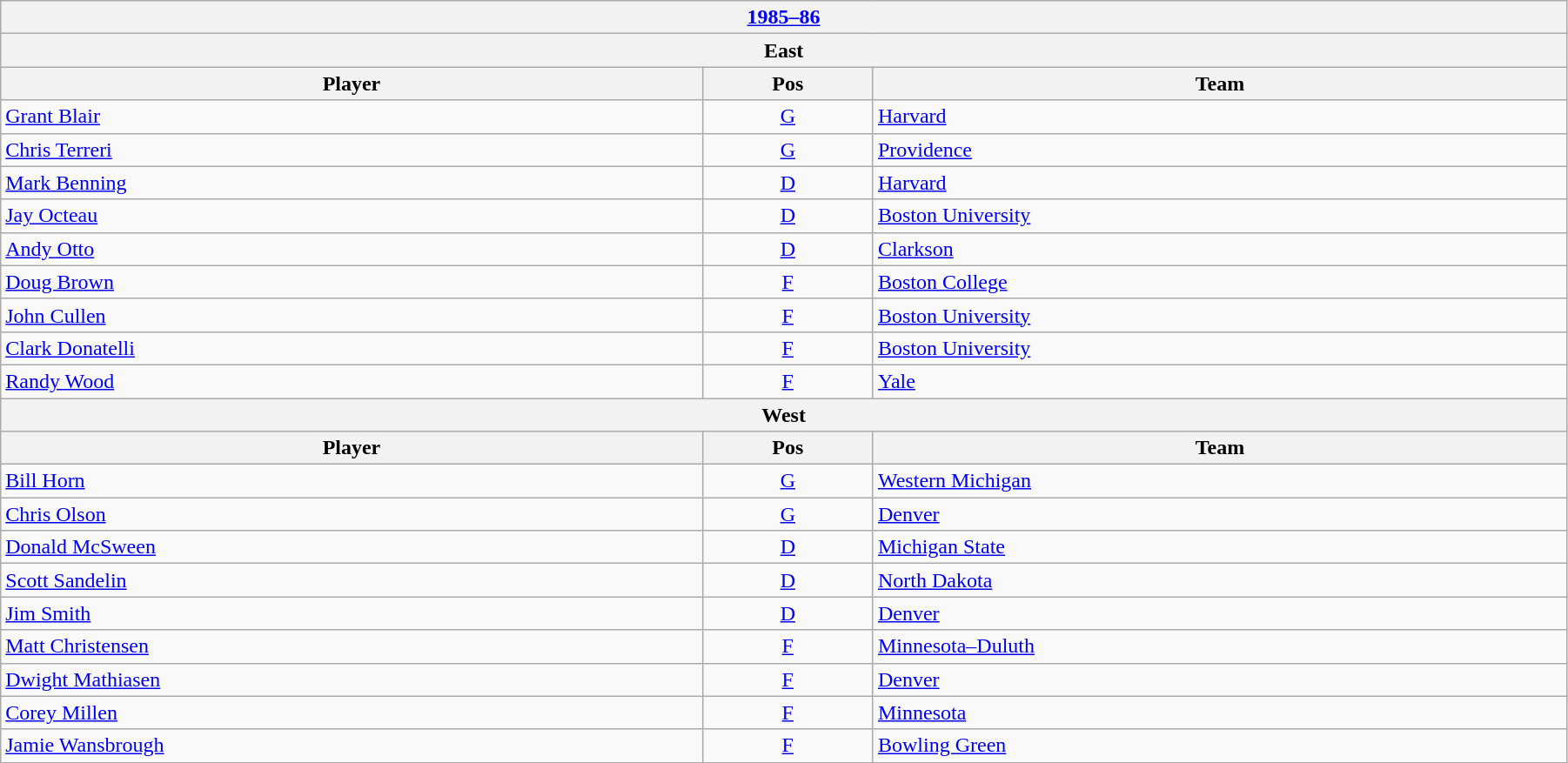<table class="wikitable" width=95%>
<tr>
<th colspan=3><a href='#'>1985–86</a></th>
</tr>
<tr>
<th colspan=3><strong>East</strong></th>
</tr>
<tr>
<th>Player</th>
<th>Pos</th>
<th>Team</th>
</tr>
<tr>
<td><a href='#'>Grant Blair</a></td>
<td style="text-align:center;"><a href='#'>G</a></td>
<td><a href='#'>Harvard</a></td>
</tr>
<tr>
<td><a href='#'>Chris Terreri</a></td>
<td style="text-align:center;"><a href='#'>G</a></td>
<td><a href='#'>Providence</a></td>
</tr>
<tr>
<td><a href='#'>Mark Benning</a></td>
<td style="text-align:center;"><a href='#'>D</a></td>
<td><a href='#'>Harvard</a></td>
</tr>
<tr>
<td><a href='#'>Jay Octeau</a></td>
<td style="text-align:center;"><a href='#'>D</a></td>
<td><a href='#'>Boston University</a></td>
</tr>
<tr>
<td><a href='#'>Andy Otto</a></td>
<td style="text-align:center;"><a href='#'>D</a></td>
<td><a href='#'>Clarkson</a></td>
</tr>
<tr>
<td><a href='#'>Doug Brown</a></td>
<td style="text-align:center;"><a href='#'>F</a></td>
<td><a href='#'>Boston College</a></td>
</tr>
<tr>
<td><a href='#'>John Cullen</a></td>
<td style="text-align:center;"><a href='#'>F</a></td>
<td><a href='#'>Boston University</a></td>
</tr>
<tr>
<td><a href='#'>Clark Donatelli</a></td>
<td style="text-align:center;"><a href='#'>F</a></td>
<td><a href='#'>Boston University</a></td>
</tr>
<tr>
<td><a href='#'>Randy Wood</a></td>
<td style="text-align:center;"><a href='#'>F</a></td>
<td><a href='#'>Yale</a></td>
</tr>
<tr>
<th colspan=3><strong>West</strong></th>
</tr>
<tr>
<th>Player</th>
<th>Pos</th>
<th>Team</th>
</tr>
<tr>
<td><a href='#'>Bill Horn</a></td>
<td style="text-align:center;"><a href='#'>G</a></td>
<td><a href='#'>Western Michigan</a></td>
</tr>
<tr>
<td><a href='#'>Chris Olson</a></td>
<td style="text-align:center;"><a href='#'>G</a></td>
<td><a href='#'>Denver</a></td>
</tr>
<tr>
<td><a href='#'>Donald McSween</a></td>
<td style="text-align:center;"><a href='#'>D</a></td>
<td><a href='#'>Michigan State</a></td>
</tr>
<tr>
<td><a href='#'>Scott Sandelin</a></td>
<td style="text-align:center;"><a href='#'>D</a></td>
<td><a href='#'>North Dakota</a></td>
</tr>
<tr>
<td><a href='#'>Jim Smith</a></td>
<td style="text-align:center;"><a href='#'>D</a></td>
<td><a href='#'>Denver</a></td>
</tr>
<tr>
<td><a href='#'>Matt Christensen</a></td>
<td style="text-align:center;"><a href='#'>F</a></td>
<td><a href='#'>Minnesota–Duluth</a></td>
</tr>
<tr>
<td><a href='#'>Dwight Mathiasen</a></td>
<td style="text-align:center;"><a href='#'>F</a></td>
<td><a href='#'>Denver</a></td>
</tr>
<tr>
<td><a href='#'>Corey Millen</a></td>
<td style="text-align:center;"><a href='#'>F</a></td>
<td><a href='#'>Minnesota</a></td>
</tr>
<tr>
<td><a href='#'>Jamie Wansbrough</a></td>
<td style="text-align:center;"><a href='#'>F</a></td>
<td><a href='#'>Bowling Green</a></td>
</tr>
</table>
